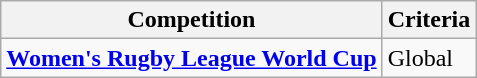<table class="wikitable">
<tr>
<th>Competition</th>
<th>Criteria</th>
</tr>
<tr>
<td><strong><a href='#'>Women's Rugby League World Cup</a></strong></td>
<td>Global</td>
</tr>
</table>
